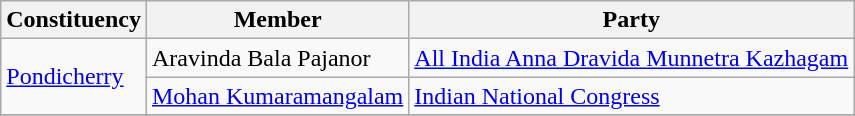<table class="wikitable sortable">
<tr>
<th>Constituency</th>
<th>Member</th>
<th>Party</th>
</tr>
<tr>
<td rowspan=2><a href='#'>Pondicherry</a></td>
<td>Aravinda Bala Pajanor</td>
<td><a href='#'>All India Anna Dravida Munnetra Kazhagam</a></td>
</tr>
<tr>
<td><a href='#'>Mohan Kumaramangalam</a></td>
<td><a href='#'>Indian National Congress</a></td>
</tr>
<tr>
</tr>
</table>
